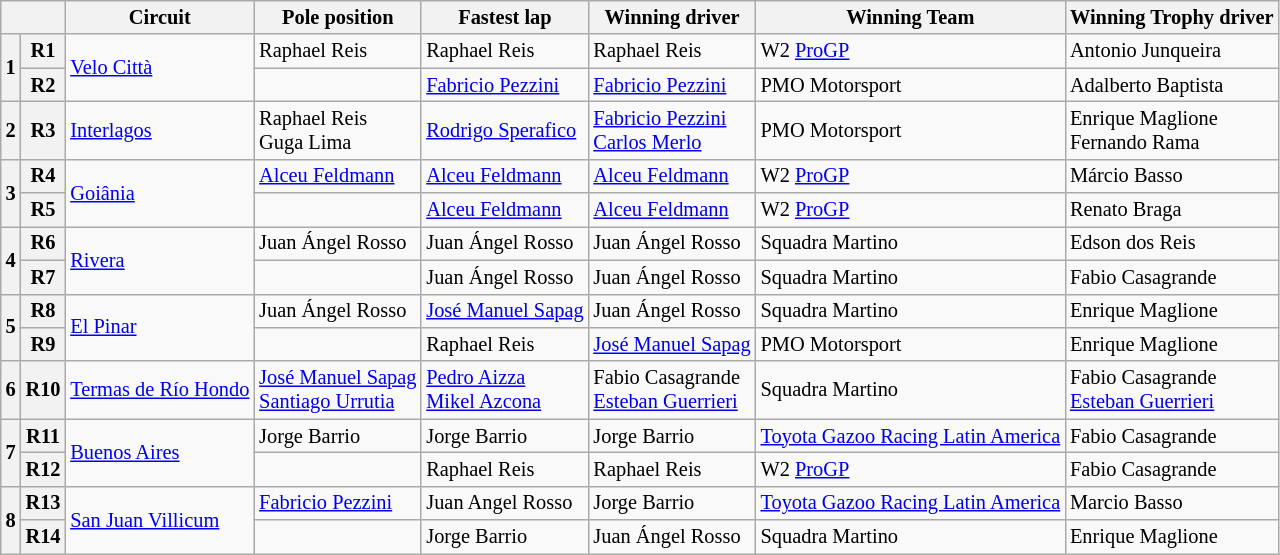<table class="wikitable" style="font-size: 85%">
<tr>
<th colspan="2"></th>
<th>Circuit</th>
<th>Pole position</th>
<th>Fastest lap</th>
<th>Winning driver</th>
<th>Winning Team</th>
<th>Winning Trophy driver</th>
</tr>
<tr>
<th rowspan="2">1</th>
<th>R1</th>
<td rowspan="2"> <a href='#'>Velo Città</a></td>
<td> Raphael Reis</td>
<td> Raphael Reis</td>
<td> Raphael Reis</td>
<td> W2 <a href='#'>ProGP</a></td>
<td> Antonio Junqueira</td>
</tr>
<tr>
<th>R2</th>
<td></td>
<td> <a href='#'>Fabricio Pezzini</a></td>
<td> <a href='#'>Fabricio Pezzini</a></td>
<td> PMO Motorsport</td>
<td> Adalberto Baptista</td>
</tr>
<tr>
<th>2</th>
<th>R3</th>
<td> <a href='#'>Interlagos</a></td>
<td> Raphael Reis<br> Guga Lima</td>
<td> <a href='#'>Rodrigo Sperafico</a></td>
<td> <a href='#'>Fabricio Pezzini</a><br> <a href='#'>Carlos Merlo</a></td>
<td> PMO Motorsport</td>
<td> Enrique Maglione<br> Fernando Rama</td>
</tr>
<tr>
<th rowspan="2">3</th>
<th>R4</th>
<td rowspan="2"> <a href='#'>Goiânia</a></td>
<td> <a href='#'>Alceu Feldmann</a></td>
<td> <a href='#'>Alceu Feldmann</a></td>
<td> <a href='#'>Alceu Feldmann</a></td>
<td> W2 <a href='#'>ProGP</a></td>
<td> Márcio Basso</td>
</tr>
<tr>
<th>R5</th>
<td></td>
<td> <a href='#'>Alceu Feldmann</a></td>
<td> <a href='#'>Alceu Feldmann</a></td>
<td> W2 <a href='#'>ProGP</a></td>
<td> Renato Braga</td>
</tr>
<tr>
<th rowspan="2">4</th>
<th>R6</th>
<td rowspan="2"> <a href='#'>Rivera</a></td>
<td> Juan Ángel Rosso</td>
<td> Juan Ángel Rosso</td>
<td> Juan Ángel Rosso</td>
<td> Squadra Martino</td>
<td> Edson dos Reis</td>
</tr>
<tr>
<th>R7</th>
<td></td>
<td> Juan Ángel Rosso</td>
<td> Juan Ángel Rosso</td>
<td> Squadra Martino</td>
<td> Fabio Casagrande</td>
</tr>
<tr>
<th rowspan="2">5</th>
<th>R8</th>
<td rowspan="2"> <a href='#'>El Pinar</a></td>
<td> Juan Ángel Rosso</td>
<td> <a href='#'>José Manuel Sapag</a></td>
<td> Juan Ángel Rosso</td>
<td> Squadra Martino</td>
<td> Enrique Maglione</td>
</tr>
<tr>
<th>R9</th>
<td></td>
<td> Raphael Reis</td>
<td> <a href='#'>José Manuel Sapag</a></td>
<td> PMO Motorsport</td>
<td> Enrique Maglione</td>
</tr>
<tr>
<th>6</th>
<th>R10</th>
<td> <a href='#'>Termas de Río Hondo</a></td>
<td> <a href='#'>José Manuel Sapag</a><br> <a href='#'>Santiago Urrutia</a></td>
<td> <a href='#'>Pedro Aizza</a><br> <a href='#'>Mikel Azcona</a></td>
<td> Fabio Casagrande<br> <a href='#'>Esteban Guerrieri</a></td>
<td> Squadra Martino</td>
<td> Fabio Casagrande<br> <a href='#'>Esteban Guerrieri</a></td>
</tr>
<tr>
<th rowspan="2">7</th>
<th>R11</th>
<td rowspan="2"> <a href='#'>Buenos Aires</a></td>
<td> Jorge Barrio</td>
<td> Jorge Barrio</td>
<td> Jorge Barrio</td>
<td> <a href='#'>Toyota Gazoo Racing Latin America</a></td>
<td> Fabio Casagrande</td>
</tr>
<tr>
<th>R12</th>
<td></td>
<td> Raphael Reis</td>
<td> Raphael Reis</td>
<td> W2 <a href='#'>ProGP</a></td>
<td> Fabio Casagrande</td>
</tr>
<tr>
<th rowspan="2">8</th>
<th>R13</th>
<td rowspan="2"> <a href='#'>San Juan Villicum</a></td>
<td> <a href='#'>Fabricio Pezzini</a></td>
<td> Juan Angel Rosso</td>
<td> Jorge Barrio</td>
<td> <a href='#'>Toyota Gazoo Racing Latin America</a></td>
<td> Marcio Basso</td>
</tr>
<tr>
<th>R14</th>
<td></td>
<td> Jorge Barrio</td>
<td> Juan Ángel Rosso</td>
<td> Squadra Martino</td>
<td> Enrique Maglione</td>
</tr>
</table>
